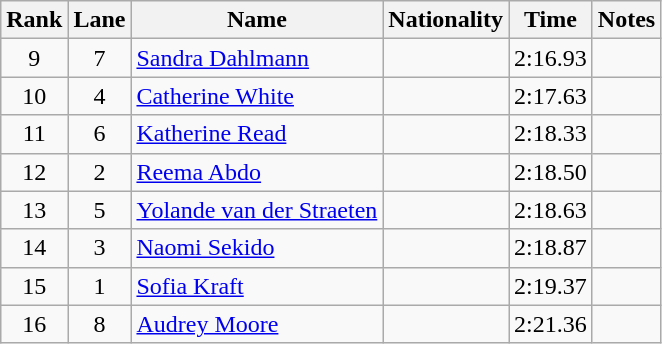<table class="wikitable sortable" style="text-align:center">
<tr>
<th>Rank</th>
<th>Lane</th>
<th>Name</th>
<th>Nationality</th>
<th>Time</th>
<th>Notes</th>
</tr>
<tr>
<td>9</td>
<td>7</td>
<td align=left><a href='#'>Sandra Dahlmann</a></td>
<td align=left></td>
<td>2:16.93</td>
<td></td>
</tr>
<tr>
<td>10</td>
<td>4</td>
<td align=left><a href='#'>Catherine White</a></td>
<td align=left></td>
<td>2:17.63</td>
<td></td>
</tr>
<tr>
<td>11</td>
<td>6</td>
<td align=left><a href='#'>Katherine Read</a></td>
<td align=left></td>
<td>2:18.33</td>
<td></td>
</tr>
<tr>
<td>12</td>
<td>2</td>
<td align=left><a href='#'>Reema Abdo</a></td>
<td align=left></td>
<td>2:18.50</td>
<td></td>
</tr>
<tr>
<td>13</td>
<td>5</td>
<td align=left><a href='#'>Yolande van der Straeten</a></td>
<td align=left></td>
<td>2:18.63</td>
<td></td>
</tr>
<tr>
<td>14</td>
<td>3</td>
<td align=left><a href='#'>Naomi Sekido</a></td>
<td align=left></td>
<td>2:18.87</td>
<td></td>
</tr>
<tr>
<td>15</td>
<td>1</td>
<td align=left><a href='#'>Sofia Kraft</a></td>
<td align=left></td>
<td>2:19.37</td>
<td></td>
</tr>
<tr>
<td>16</td>
<td>8</td>
<td align=left><a href='#'>Audrey Moore</a></td>
<td align=left></td>
<td>2:21.36</td>
<td></td>
</tr>
</table>
